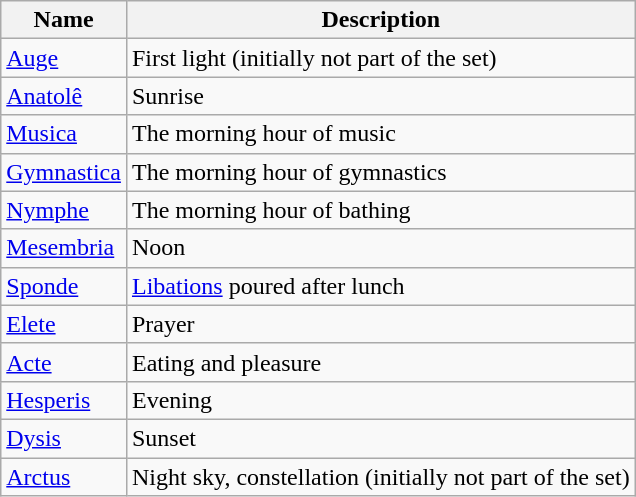<table class="wikitable">
<tr>
<th>Name</th>
<th>Description</th>
</tr>
<tr>
<td><a href='#'>Auge</a></td>
<td>First light (initially not part of the set)</td>
</tr>
<tr>
<td><a href='#'>Anatolê</a></td>
<td>Sunrise</td>
</tr>
<tr>
<td><a href='#'>Musica</a></td>
<td>The morning hour of music</td>
</tr>
<tr>
<td><a href='#'>Gymnastica</a></td>
<td>The morning hour of gymnastics</td>
</tr>
<tr>
<td><a href='#'>Nymphe</a></td>
<td>The morning hour of bathing</td>
</tr>
<tr>
<td><a href='#'>Mesembria</a></td>
<td>Noon</td>
</tr>
<tr>
<td><a href='#'>Sponde</a></td>
<td><a href='#'>Libations</a> poured after lunch</td>
</tr>
<tr>
<td><a href='#'>Elete</a></td>
<td>Prayer</td>
</tr>
<tr>
<td><a href='#'>Acte</a></td>
<td>Eating and pleasure</td>
</tr>
<tr>
<td><a href='#'>Hesperis</a></td>
<td>Evening</td>
</tr>
<tr>
<td><a href='#'>Dysis</a></td>
<td>Sunset</td>
</tr>
<tr>
<td><a href='#'>Arctus</a></td>
<td>Night sky, constellation (initially not part of the set)</td>
</tr>
</table>
